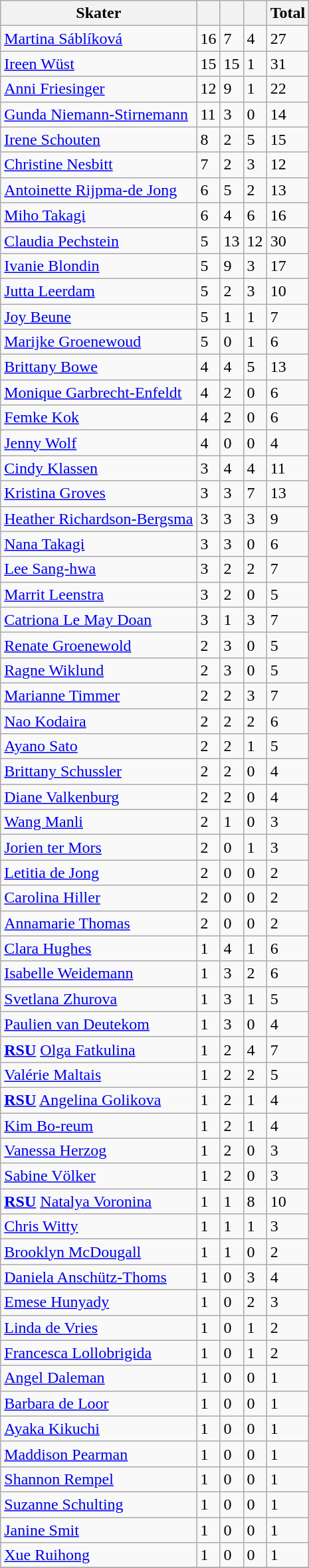<table class="wikitable">
<tr>
<th>Skater</th>
<th></th>
<th></th>
<th></th>
<th>Total</th>
</tr>
<tr>
<td> <a href='#'>Martina Sáblíková</a></td>
<td>16</td>
<td>7</td>
<td>4</td>
<td>27</td>
</tr>
<tr>
<td> <a href='#'>Ireen Wüst</a></td>
<td>15</td>
<td>15</td>
<td>1</td>
<td>31</td>
</tr>
<tr>
<td> <a href='#'>Anni Friesinger</a></td>
<td>12</td>
<td>9</td>
<td>1</td>
<td>22</td>
</tr>
<tr>
<td> <a href='#'>Gunda Niemann-Stirnemann</a></td>
<td>11</td>
<td>3</td>
<td>0</td>
<td>14</td>
</tr>
<tr>
<td> <a href='#'>Irene Schouten</a></td>
<td>8</td>
<td>2</td>
<td>5</td>
<td>15</td>
</tr>
<tr>
<td> <a href='#'>Christine Nesbitt</a></td>
<td>7</td>
<td>2</td>
<td>3</td>
<td>12</td>
</tr>
<tr>
<td> <a href='#'>Antoinette Rijpma-de Jong</a></td>
<td>6</td>
<td>5</td>
<td>2</td>
<td>13</td>
</tr>
<tr>
<td> <a href='#'>Miho Takagi</a></td>
<td>6</td>
<td>4</td>
<td>6</td>
<td>16</td>
</tr>
<tr>
<td> <a href='#'>Claudia Pechstein</a></td>
<td>5</td>
<td>13</td>
<td>12</td>
<td>30</td>
</tr>
<tr>
<td> <a href='#'>Ivanie Blondin</a></td>
<td>5</td>
<td>9</td>
<td>3</td>
<td>17</td>
</tr>
<tr>
<td> <a href='#'>Jutta Leerdam</a></td>
<td>5</td>
<td>2</td>
<td>3</td>
<td>10</td>
</tr>
<tr>
<td> <a href='#'>Joy Beune</a></td>
<td>5</td>
<td>1</td>
<td>1</td>
<td>7</td>
</tr>
<tr>
<td> <a href='#'>Marijke Groenewoud</a></td>
<td>5</td>
<td>0</td>
<td>1</td>
<td>6</td>
</tr>
<tr>
<td> <a href='#'>Brittany Bowe</a></td>
<td>4</td>
<td>4</td>
<td>5</td>
<td>13</td>
</tr>
<tr>
<td> <a href='#'>Monique Garbrecht-Enfeldt</a></td>
<td>4</td>
<td>2</td>
<td>0</td>
<td>6</td>
</tr>
<tr>
<td> <a href='#'>Femke Kok</a></td>
<td>4</td>
<td>2</td>
<td>0</td>
<td>6</td>
</tr>
<tr>
<td> <a href='#'>Jenny Wolf</a></td>
<td>4</td>
<td>0</td>
<td>0</td>
<td>4</td>
</tr>
<tr>
<td> <a href='#'>Cindy Klassen</a></td>
<td>3</td>
<td>4</td>
<td>4</td>
<td>11</td>
</tr>
<tr>
<td> <a href='#'>Kristina Groves</a></td>
<td>3</td>
<td>3</td>
<td>7</td>
<td>13</td>
</tr>
<tr>
<td> <a href='#'>Heather Richardson-Bergsma</a></td>
<td>3</td>
<td>3</td>
<td>3</td>
<td>9</td>
</tr>
<tr>
<td> <a href='#'>Nana Takagi</a></td>
<td>3</td>
<td>3</td>
<td>0</td>
<td>6</td>
</tr>
<tr>
<td> <a href='#'>Lee Sang-hwa</a></td>
<td>3</td>
<td>2</td>
<td>2</td>
<td>7</td>
</tr>
<tr>
<td> <a href='#'>Marrit Leenstra</a></td>
<td>3</td>
<td>2</td>
<td>0</td>
<td>5</td>
</tr>
<tr>
<td> <a href='#'>Catriona Le May Doan</a></td>
<td>3</td>
<td>1</td>
<td>3</td>
<td>7</td>
</tr>
<tr>
<td> <a href='#'>Renate Groenewold</a></td>
<td>2</td>
<td>3</td>
<td>0</td>
<td>5</td>
</tr>
<tr>
<td> <a href='#'>Ragne Wiklund</a></td>
<td>2</td>
<td>3</td>
<td>0</td>
<td>5</td>
</tr>
<tr>
<td> <a href='#'>Marianne Timmer</a></td>
<td>2</td>
<td>2</td>
<td>3</td>
<td>7</td>
</tr>
<tr>
<td> <a href='#'>Nao Kodaira</a></td>
<td>2</td>
<td>2</td>
<td>2</td>
<td>6</td>
</tr>
<tr>
<td> <a href='#'>Ayano Sato</a></td>
<td>2</td>
<td>2</td>
<td>1</td>
<td>5</td>
</tr>
<tr>
<td> <a href='#'>Brittany Schussler</a></td>
<td>2</td>
<td>2</td>
<td>0</td>
<td>4</td>
</tr>
<tr>
<td> <a href='#'>Diane Valkenburg</a></td>
<td>2</td>
<td>2</td>
<td>0</td>
<td>4</td>
</tr>
<tr>
<td> <a href='#'>Wang Manli</a></td>
<td>2</td>
<td>1</td>
<td>0</td>
<td>3</td>
</tr>
<tr>
<td> <a href='#'>Jorien ter Mors</a></td>
<td>2</td>
<td>0</td>
<td>1</td>
<td>3</td>
</tr>
<tr>
<td> <a href='#'>Letitia de Jong</a></td>
<td>2</td>
<td>0</td>
<td>0</td>
<td>2</td>
</tr>
<tr>
<td> <a href='#'>Carolina Hiller</a></td>
<td>2</td>
<td>0</td>
<td>0</td>
<td>2</td>
</tr>
<tr>
<td> <a href='#'>Annamarie Thomas</a></td>
<td>2</td>
<td>0</td>
<td>0</td>
<td>2</td>
</tr>
<tr>
<td> <a href='#'>Clara Hughes</a></td>
<td>1</td>
<td>4</td>
<td>1</td>
<td>6</td>
</tr>
<tr>
<td> <a href='#'>Isabelle Weidemann</a></td>
<td>1</td>
<td>3</td>
<td>2</td>
<td>6</td>
</tr>
<tr>
<td> <a href='#'>Svetlana Zhurova</a></td>
<td>1</td>
<td>3</td>
<td>1</td>
<td>5</td>
</tr>
<tr>
<td> <a href='#'>Paulien van Deutekom</a></td>
<td>1</td>
<td>3</td>
<td>0</td>
<td>4</td>
</tr>
<tr>
<td> <strong><a href='#'>RSU</a></strong> <a href='#'>Olga Fatkulina</a></td>
<td>1</td>
<td>2</td>
<td>4</td>
<td>7</td>
</tr>
<tr>
<td> <a href='#'>Valérie Maltais</a></td>
<td>1</td>
<td>2</td>
<td>2</td>
<td>5</td>
</tr>
<tr>
<td> <strong><a href='#'>RSU</a></strong> <a href='#'>Angelina Golikova</a></td>
<td>1</td>
<td>2</td>
<td>1</td>
<td>4</td>
</tr>
<tr>
<td> <a href='#'>Kim Bo-reum</a></td>
<td>1</td>
<td>2</td>
<td>1</td>
<td>4</td>
</tr>
<tr>
<td> <a href='#'>Vanessa Herzog</a></td>
<td>1</td>
<td>2</td>
<td>0</td>
<td>3</td>
</tr>
<tr>
<td> <a href='#'>Sabine Völker</a></td>
<td>1</td>
<td>2</td>
<td>0</td>
<td>3</td>
</tr>
<tr>
<td> <strong><a href='#'>RSU</a></strong> <a href='#'>Natalya Voronina</a></td>
<td>1</td>
<td>1</td>
<td>8</td>
<td>10</td>
</tr>
<tr>
<td> <a href='#'>Chris Witty</a></td>
<td>1</td>
<td>1</td>
<td>1</td>
<td>3</td>
</tr>
<tr>
<td> <a href='#'>Brooklyn McDougall</a></td>
<td>1</td>
<td>1</td>
<td>0</td>
<td>2</td>
</tr>
<tr>
<td> <a href='#'>Daniela Anschütz-Thoms</a></td>
<td>1</td>
<td>0</td>
<td>3</td>
<td>4</td>
</tr>
<tr>
<td> <a href='#'>Emese Hunyady</a></td>
<td>1</td>
<td>0</td>
<td>2</td>
<td>3</td>
</tr>
<tr>
<td> <a href='#'>Linda de Vries</a></td>
<td>1</td>
<td>0</td>
<td>1</td>
<td>2</td>
</tr>
<tr>
<td> <a href='#'>Francesca Lollobrigida</a></td>
<td>1</td>
<td>0</td>
<td>1</td>
<td>2</td>
</tr>
<tr>
<td> <a href='#'>Angel Daleman</a></td>
<td>1</td>
<td>0</td>
<td>0</td>
<td>1</td>
</tr>
<tr>
<td> <a href='#'>Barbara de Loor</a></td>
<td>1</td>
<td>0</td>
<td>0</td>
<td>1</td>
</tr>
<tr>
<td> <a href='#'>Ayaka Kikuchi</a></td>
<td>1</td>
<td>0</td>
<td>0</td>
<td>1</td>
</tr>
<tr>
<td> <a href='#'>Maddison Pearman</a></td>
<td>1</td>
<td>0</td>
<td>0</td>
<td>1</td>
</tr>
<tr>
<td> <a href='#'>Shannon Rempel</a></td>
<td>1</td>
<td>0</td>
<td>0</td>
<td>1</td>
</tr>
<tr>
<td> <a href='#'>Suzanne Schulting</a></td>
<td>1</td>
<td>0</td>
<td>0</td>
<td>1</td>
</tr>
<tr>
<td> <a href='#'>Janine Smit</a></td>
<td>1</td>
<td>0</td>
<td>0</td>
<td>1</td>
</tr>
<tr>
<td> <a href='#'>Xue Ruihong</a></td>
<td>1</td>
<td>0</td>
<td>0</td>
<td>1</td>
</tr>
<tr>
</tr>
</table>
